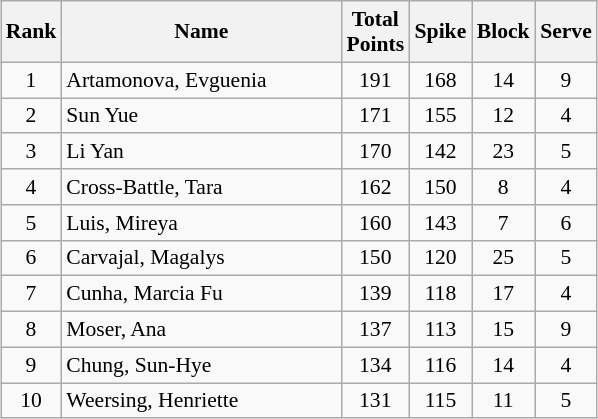<table class="wikitable" style="margin:0.5em auto;width=480;font-size:90%">
<tr>
<th width=30>Rank</th>
<th width=180>Name</th>
<th width=35>Total Points</th>
<th width=35>Spike</th>
<th width=35>Block</th>
<th width=35>Serve</th>
</tr>
<tr>
<td align=center>1</td>
<td> Artamonova, Evguenia</td>
<td align=center>191</td>
<td align=center>168</td>
<td align=center>14</td>
<td align=center>9</td>
</tr>
<tr>
<td align=center>2</td>
<td> Sun Yue</td>
<td align=center>171</td>
<td align=center>155</td>
<td align=center>12</td>
<td align=center>4</td>
</tr>
<tr>
<td align=center>3</td>
<td> Li Yan</td>
<td align=center>170</td>
<td align=center>142</td>
<td align=center>23</td>
<td align=center>5</td>
</tr>
<tr>
<td align=center>4</td>
<td> Cross-Battle, Tara</td>
<td align=center>162</td>
<td align=center>150</td>
<td align=center>8</td>
<td align=center>4</td>
</tr>
<tr>
<td align=center>5</td>
<td> Luis, Mireya</td>
<td align=center>160</td>
<td align=center>143</td>
<td align=center>7</td>
<td align=center>6</td>
</tr>
<tr>
<td align=center>6</td>
<td> Carvajal, Magalys</td>
<td align=center>150</td>
<td align=center>120</td>
<td align=center>25</td>
<td align=center>5</td>
</tr>
<tr>
<td align=center>7</td>
<td> Cunha, Marcia Fu</td>
<td align=center>139</td>
<td align=center>118</td>
<td align=center>17</td>
<td align=center>4</td>
</tr>
<tr>
<td align=center>8</td>
<td> Moser, Ana</td>
<td align=center>137</td>
<td align=center>113</td>
<td align=center>15</td>
<td align=center>9</td>
</tr>
<tr>
<td align=center>9</td>
<td> Chung, Sun-Hye</td>
<td align=center>134</td>
<td align=center>116</td>
<td align=center>14</td>
<td align=center>4</td>
</tr>
<tr>
<td align=center>10</td>
<td> Weersing, Henriette</td>
<td align=center>131</td>
<td align=center>115</td>
<td align=center>11</td>
<td align=center>5</td>
</tr>
</table>
